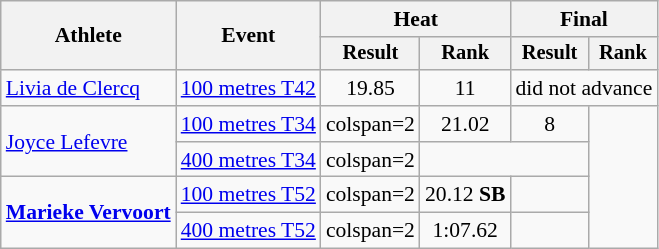<table class="wikitable" style="font-size:90%">
<tr>
<th rowspan="2">Athlete</th>
<th rowspan="2">Event</th>
<th colspan="2">Heat</th>
<th colspan="2">Final</th>
</tr>
<tr style="font-size:95%">
<th>Result</th>
<th>Rank</th>
<th>Result</th>
<th>Rank</th>
</tr>
<tr align=center>
<td align=left><a href='#'>Livia de Clercq</a></td>
<td align=left><a href='#'>100 metres T42</a></td>
<td>19.85</td>
<td>11</td>
<td colspan=2>did not advance</td>
</tr>
<tr align=center>
<td align=left rowspan=2><a href='#'>Joyce Lefevre</a></td>
<td align=left><a href='#'>100 metres T34</a></td>
<td>colspan=2</td>
<td>21.02</td>
<td>8</td>
</tr>
<tr align=center>
<td align=left><a href='#'>400 metres T34</a></td>
<td>colspan=2</td>
<td colspan=2></td>
</tr>
<tr align=center>
<td align=left rowspan=2><strong><a href='#'>Marieke Vervoort</a></strong></td>
<td align=left><a href='#'>100 metres T52</a></td>
<td>colspan=2</td>
<td>20.12 <strong>SB</strong></td>
<td></td>
</tr>
<tr align=center>
<td align=left><a href='#'>400 metres T52</a></td>
<td>colspan=2</td>
<td>1:07.62</td>
<td></td>
</tr>
</table>
